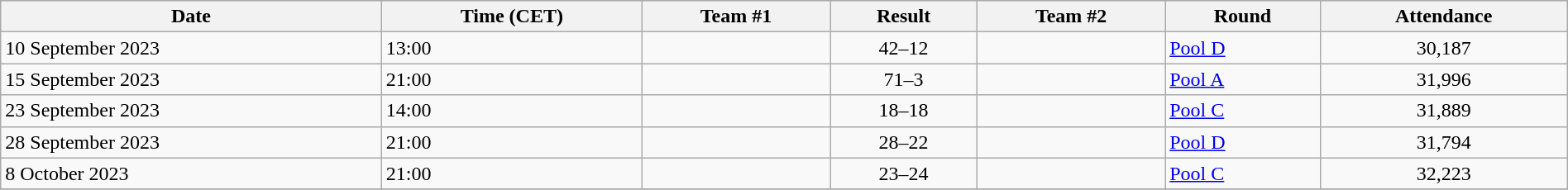<table class="wikitable" style="text-align: left;" width="100%">
<tr>
<th>Date</th>
<th>Time (CET)</th>
<th>Team #1</th>
<th>Result</th>
<th>Team #2</th>
<th>Round</th>
<th>Attendance</th>
</tr>
<tr>
<td>10 September 2023</td>
<td>13:00</td>
<td></td>
<td style="text-align:center;">42–12</td>
<td></td>
<td><a href='#'>Pool D</a></td>
<td style="text-align:center;">30,187</td>
</tr>
<tr>
<td>15 September 2023</td>
<td>21:00</td>
<td></td>
<td style="text-align:center;">71–3</td>
<td></td>
<td><a href='#'>Pool A</a></td>
<td style="text-align:center;">31,996</td>
</tr>
<tr>
<td>23 September 2023</td>
<td>14:00</td>
<td></td>
<td style="text-align:center;">18–18</td>
<td></td>
<td><a href='#'>Pool C</a></td>
<td style="text-align:center;">31,889</td>
</tr>
<tr>
<td>28 September 2023</td>
<td>21:00</td>
<td></td>
<td style="text-align:center;">28–22</td>
<td></td>
<td><a href='#'>Pool D</a></td>
<td style="text-align:center;">31,794</td>
</tr>
<tr>
<td>8 October 2023</td>
<td>21:00</td>
<td></td>
<td style="text-align:center;">23–24</td>
<td></td>
<td><a href='#'>Pool C</a></td>
<td style="text-align:center;">32,223</td>
</tr>
<tr>
</tr>
</table>
